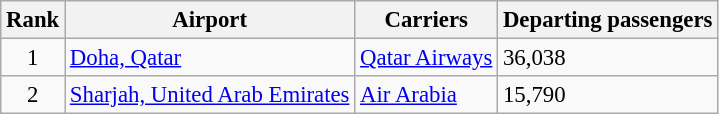<table class="wikitable sortable" style="font-size: 95%">
<tr>
<th>Rank</th>
<th>Airport</th>
<th>Carriers</th>
<th>Departing passengers</th>
</tr>
<tr>
<td style="text-align:center;">1</td>
<td> <a href='#'>Doha, Qatar</a></td>
<td><a href='#'>Qatar Airways</a></td>
<td>36,038</td>
</tr>
<tr>
<td style="text-align:center;">2</td>
<td> <a href='#'>Sharjah, United Arab Emirates</a></td>
<td><a href='#'>Air Arabia</a></td>
<td>15,790</td>
</tr>
</table>
